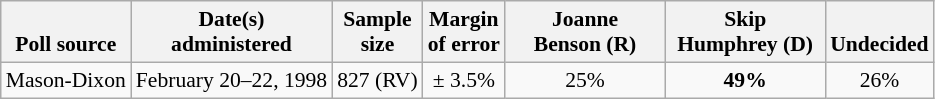<table class="wikitable" style="font-size:90%;text-align:center;">
<tr valign=bottom>
<th>Poll source</th>
<th>Date(s)<br>administered</th>
<th>Sample<br>size</th>
<th>Margin<br>of error</th>
<th style="width:100px;">Joanne<br>Benson (R)</th>
<th style="width:100px;">Skip<br>Humphrey (D)</th>
<th>Undecided</th>
</tr>
<tr>
<td style="text-align:left;">Mason-Dixon</td>
<td>February 20–22, 1998</td>
<td>827 (RV)</td>
<td>± 3.5%</td>
<td>25%</td>
<td><strong>49%</strong></td>
<td>26%</td>
</tr>
</table>
